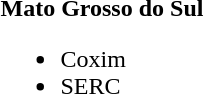<table>
<tr>
<td><strong>Mato Grosso do Sul</strong><br><ul><li>Coxim</li><li>SERC</li></ul></td>
</tr>
</table>
